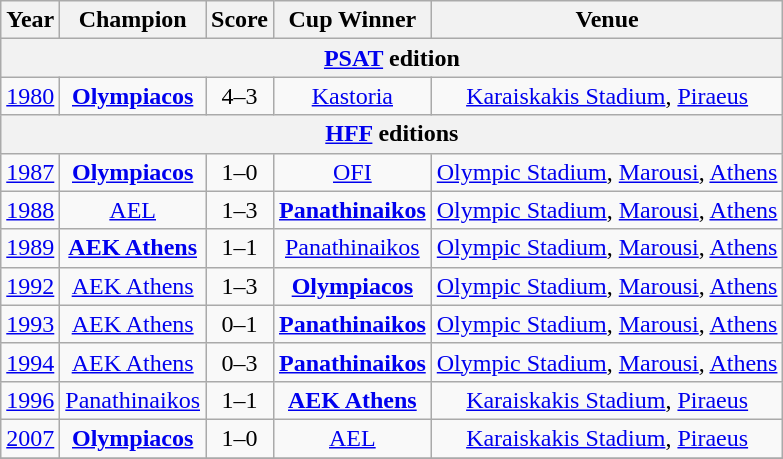<table class="wikitable" style="text-align: center; font-size:100%">
<tr>
<th>Year</th>
<th>Champion</th>
<th>Score</th>
<th>Cup Winner</th>
<th>Venue</th>
</tr>
<tr>
<th colspan="5"><a href='#'>PSAT</a> edition</th>
</tr>
<tr>
<td><a href='#'>1980</a></td>
<td><strong><a href='#'>Olympiacos</a></strong></td>
<td>4–3</td>
<td><a href='#'>Kastoria</a></td>
<td><a href='#'>Karaiskakis Stadium</a>, <a href='#'>Piraeus</a></td>
</tr>
<tr>
<th colspan="5"><a href='#'>HFF</a> editions</th>
</tr>
<tr>
<td><a href='#'>1987</a></td>
<td><strong><a href='#'>Olympiacos</a></strong></td>
<td>1–0</td>
<td><a href='#'>OFI</a></td>
<td><a href='#'>Olympic Stadium</a>, <a href='#'>Marousi</a>, <a href='#'>Athens</a></td>
</tr>
<tr>
<td><a href='#'>1988</a></td>
<td><a href='#'>AEL</a></td>
<td>1–3</td>
<td><strong><a href='#'>Panathinaikos</a></strong></td>
<td><a href='#'>Olympic Stadium</a>, <a href='#'>Marousi</a>, <a href='#'>Athens</a></td>
</tr>
<tr>
<td><a href='#'>1989</a></td>
<td><strong><a href='#'>AEK Athens</a></strong></td>
<td>1–1 </td>
<td><a href='#'>Panathinaikos</a></td>
<td><a href='#'>Olympic Stadium</a>, <a href='#'>Marousi</a>, <a href='#'>Athens</a></td>
</tr>
<tr>
<td><a href='#'>1992</a></td>
<td><a href='#'>AEK Athens</a></td>
<td>1–3</td>
<td><strong><a href='#'>Olympiacos</a></strong></td>
<td><a href='#'>Olympic Stadium</a>, <a href='#'>Marousi</a>, <a href='#'>Athens</a></td>
</tr>
<tr>
<td><a href='#'>1993</a></td>
<td><a href='#'>AEK Athens</a></td>
<td>0–1</td>
<td><strong><a href='#'>Panathinaikos</a></strong></td>
<td><a href='#'>Olympic Stadium</a>, <a href='#'>Marousi</a>, <a href='#'>Athens</a></td>
</tr>
<tr>
<td><a href='#'>1994</a></td>
<td><a href='#'>AEK Athens</a></td>
<td>0–3</td>
<td><strong><a href='#'>Panathinaikos</a></strong></td>
<td><a href='#'>Olympic Stadium</a>, <a href='#'>Marousi</a>, <a href='#'>Athens</a></td>
</tr>
<tr>
<td><a href='#'>1996</a></td>
<td><a href='#'>Panathinaikos</a></td>
<td>1–1 </td>
<td><strong><a href='#'>AEK Athens</a></strong></td>
<td><a href='#'>Karaiskakis Stadium</a>, <a href='#'>Piraeus</a></td>
</tr>
<tr>
<td><a href='#'>2007</a></td>
<td><strong><a href='#'>Olympiacos</a></strong></td>
<td>1–0</td>
<td><a href='#'>AEL</a></td>
<td><a href='#'>Karaiskakis Stadium</a>, <a href='#'>Piraeus</a></td>
</tr>
<tr>
</tr>
</table>
